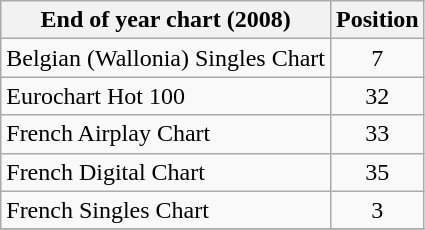<table class="wikitable sortable">
<tr>
<th>End of year chart (2008)</th>
<th>Position</th>
</tr>
<tr>
<td>Belgian (Wallonia) Singles Chart</td>
<td align="center">7</td>
</tr>
<tr>
<td>Eurochart Hot 100</td>
<td align="center">32</td>
</tr>
<tr>
<td>French Airplay Chart</td>
<td align="center">33</td>
</tr>
<tr>
<td>French Digital Chart</td>
<td align="center">35</td>
</tr>
<tr>
<td>French Singles Chart</td>
<td align="center">3</td>
</tr>
<tr>
</tr>
</table>
